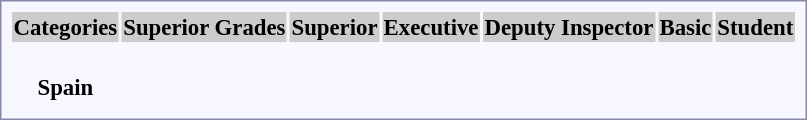<table style="border:1px solid #8888aa; background:#f7f8ff; padding:5px; font-size:95%; margin:0 12px 12px 0;">
<tr style="background:#ccc;">
<th><strong>Categories</strong></th>
<th colspan=3>Superior Grades</th>
<th colspan=2>Superior</th>
<th colspan=2>Executive</th>
<th>Deputy Inspector</th>
<th colspan=2>Basic</th>
<th colspan=3>Student</th>
</tr>
<tr>
<td style="text-align:center;" rowspan="2"><strong><br>Spain</strong></td>
<td style="text-align:center;"></td>
<td style="text-align:center;"></td>
<td style="text-align:center;"></td>
<td style="text-align:center;"></td>
<td style="text-align:center;"></td>
<td style="text-align:center;"></td>
<td style="text-align:center;"></td>
<td style="text-align:center;"></td>
<td style="text-align:center;"></td>
<td style="text-align:center;"></td>
<td style="text-align:center;"></td>
<td style="text-align:center;"></td>
<td style="text-align:center;"></td>
</tr>
<tr style="text-align:center;">
<td><small></small></td>
<td><small></small></td>
<td><small></small></td>
<td><small></small></td>
<td><small></small></td>
<td><small></small></td>
<td><small></small></td>
<td><small></small></td>
<td><small></small></td>
<td><small></small></td>
<td><small></small></td>
<td><small></small></td>
<td><small></small></td>
</tr>
<tr>
<td colspan=10></td>
</tr>
</table>
